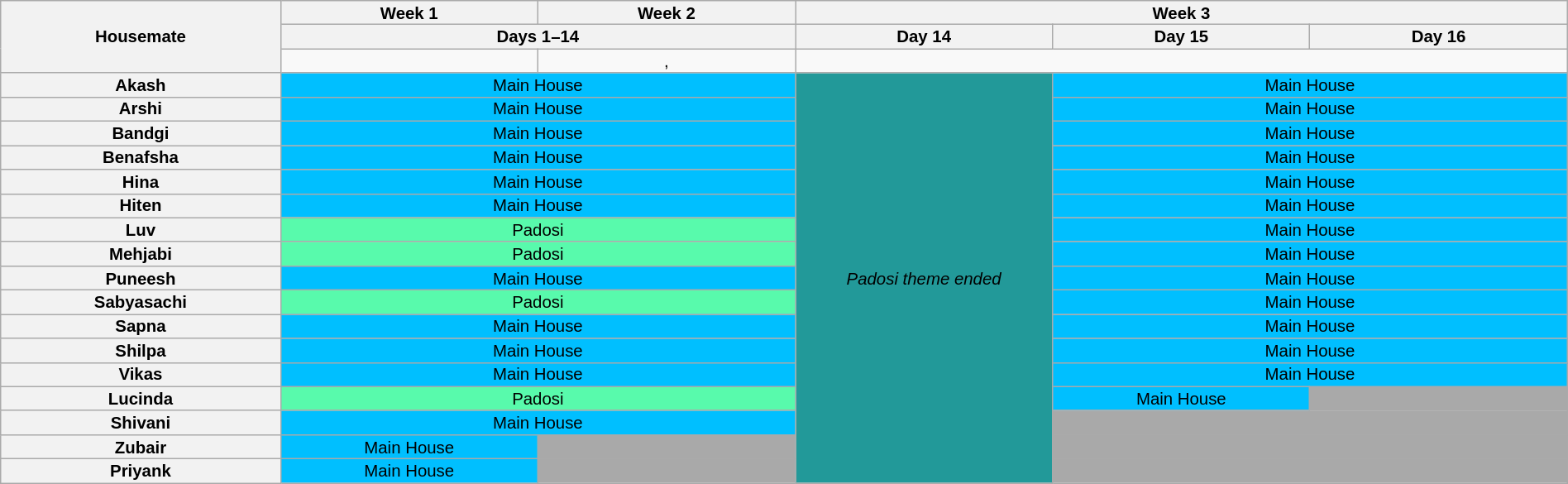<table class="wikitable" style="text-align:center; width:100%; font-size:85%; font-family: sans-serif; line-height:13px;">
<tr>
<th rowspan="3" style="width: 5%;">Housemate</th>
<th style="width: 5%;">Week 1</th>
<th style="width: 5%;">Week 2</th>
<th colspan="3" style="width: 5%;">Week 3</th>
</tr>
<tr>
<th colspan="2" style="width: 5%;">Days 1–14</th>
<th style="width: 5%;">Day 14</th>
<th style="width: 5%;">Day 15</th>
<th style="width: 5%;">Day 16</th>
</tr>
<tr>
<td></td>
<td>,</td>
<td colspan="3"></td>
</tr>
<tr>
<th>Akash</th>
<td colspan="2" style="background:#00BFFF;">Main House</td>
<td rowspan="17" style="background:#299;"><em>Padosi theme ended</em></td>
<td colspan="2" style="background:#00BFFF;">Main House</td>
</tr>
<tr>
<th>Arshi</th>
<td colspan="2" style="background:#00BFFF;">Main House</td>
<td colspan="2" style="background:#00BFFF;">Main House</td>
</tr>
<tr>
<th>Bandgi</th>
<td colspan="2" style="background:#00BFFF;">Main House</td>
<td colspan="2" style="background:#00BFFF;">Main House</td>
</tr>
<tr>
<th>Benafsha</th>
<td colspan="2" style="background:#00BFFF;">Main House</td>
<td colspan="2" style="background:#00BFFF;">Main House</td>
</tr>
<tr>
<th>Hina</th>
<td colspan="2" style="background:#00BFFF;">Main House</td>
<td colspan="2" style="background:#00BFFF;">Main House</td>
</tr>
<tr>
<th>Hiten</th>
<td colspan="2" style="background:#00BFFF;">Main House</td>
<td colspan="2" style="background:#00BFFF;">Main House</td>
</tr>
<tr>
<th>Luv</th>
<td colspan="2" style="background:#58FAAC;">Padosi</td>
<td colspan="2" style="background:#00BFFF;">Main House</td>
</tr>
<tr>
<th>Mehjabi</th>
<td colspan="2" style="background:#58FAAC;">Padosi</td>
<td colspan="2" style="background:#00BFFF;">Main House</td>
</tr>
<tr>
<th>Puneesh</th>
<td colspan="2" style="background:#00BFFF;">Main House</td>
<td colspan="2" style="background:#00BFFF;">Main House</td>
</tr>
<tr>
<th>Sabyasachi</th>
<td colspan="2" style="background:#58FAAC;">Padosi</td>
<td colspan="2" style="background:#00BFFF;">Main House</td>
</tr>
<tr>
<th>Sapna</th>
<td colspan="2" style="background:#00BFFF;">Main House</td>
<td colspan="2" style="background:#00BFFF;">Main House</td>
</tr>
<tr>
<th>Shilpa</th>
<td colspan="2" style="background:#00BFFF;">Main House</td>
<td colspan="2" style="background:#00BFFF;">Main House</td>
</tr>
<tr>
<th>Vikas</th>
<td colspan="2" style="background:#00BFFF;">Main House</td>
<td colspan="2" style="background:#00BFFF;">Main House</td>
</tr>
<tr>
<th>Lucinda</th>
<td colspan="2" style="background:#58FAAC;">Padosi</td>
<td style="background:#00BFFF;">Main House</td>
<td style="background:#A9A9A9;"></td>
</tr>
<tr>
<th>Shivani</th>
<td colspan="2" style="background:#00BFFF;">Main House</td>
<td colspan="2" style="background:#A9A9A9;"></td>
</tr>
<tr>
<th>Zubair</th>
<td style="background:#00BFFF;">Main House</td>
<td colspan="1" style="background:#A9A9A9;"></td>
<td colspan="2" style="background:#A9A9A9;"></td>
</tr>
<tr>
<th>Priyank</th>
<td style="background:#00BFFF;">Main House</td>
<td colspan="1" style="background:#A9A9A9;"></td>
<td colspan="2" style="background:#A9A9A9;"></td>
</tr>
</table>
